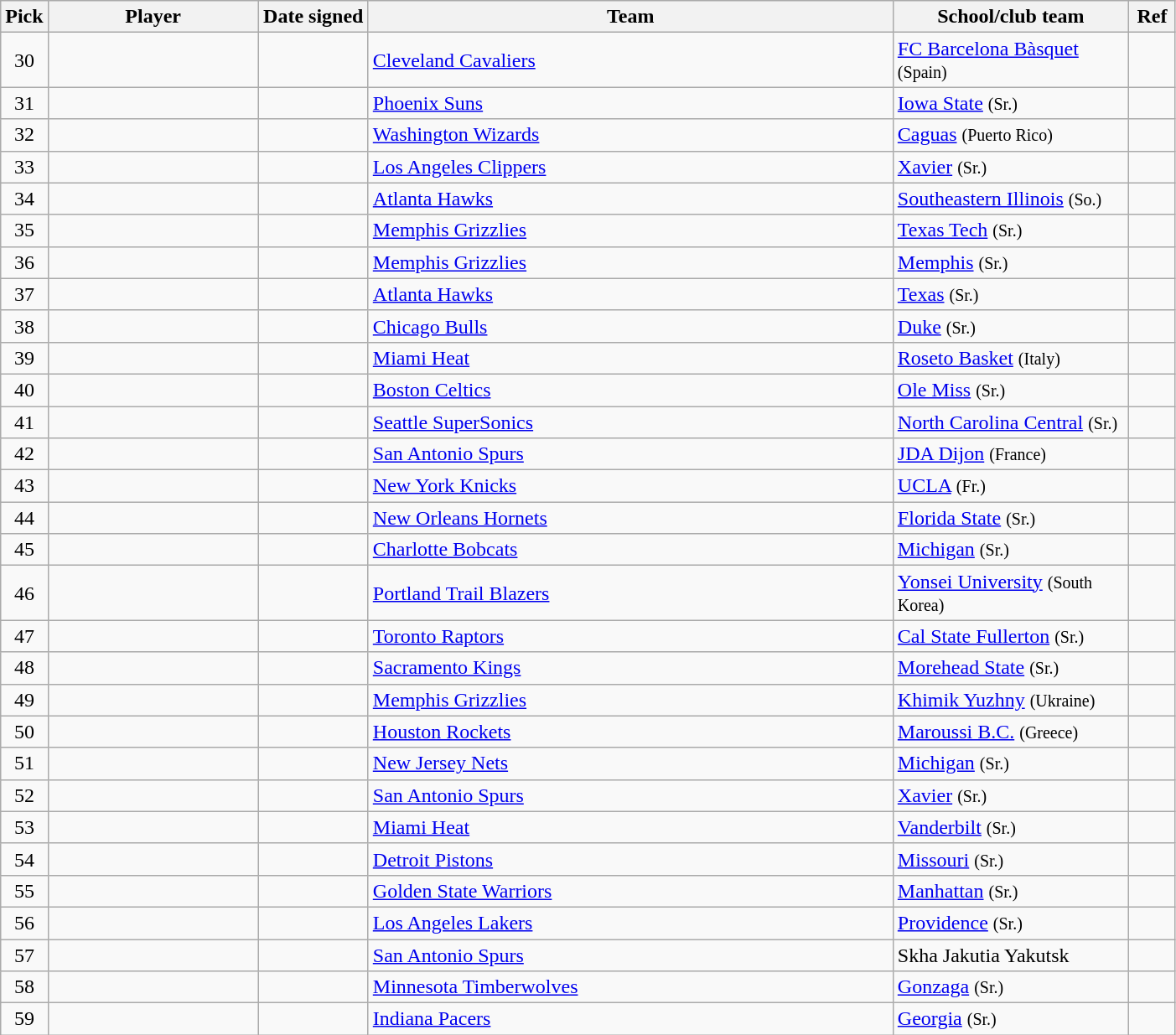<table class="wikitable sortable" style="text-align:left">
<tr>
<th style="width:30px">Pick</th>
<th style="width:160px">Player</th>
<th style="width:80px">Date signed</th>
<th style="width:410px">Team</th>
<th style="width:180px">School/club team</th>
<th class="unsortable" style="width:30px">Ref</th>
</tr>
<tr>
<td align=center>30</td>
<td></td>
<td align=center></td>
<td><a href='#'>Cleveland Cavaliers</a></td>
<td><a href='#'>FC Barcelona Bàsquet</a> <small>(Spain)</small></td>
<td align=center></td>
</tr>
<tr>
<td align=center>31</td>
<td></td>
<td align=center></td>
<td><a href='#'>Phoenix Suns</a></td>
<td><a href='#'>Iowa State</a> <small>(Sr.)</small></td>
<td align=center></td>
</tr>
<tr>
<td align=center>32</td>
<td></td>
<td align=center></td>
<td><a href='#'>Washington Wizards</a></td>
<td><a href='#'>Caguas</a> <small>(Puerto Rico)</small></td>
<td align=center></td>
</tr>
<tr>
<td align=center>33</td>
<td></td>
<td align=center></td>
<td><a href='#'>Los Angeles Clippers</a></td>
<td><a href='#'>Xavier</a> <small>(Sr.)</small></td>
<td align=center></td>
</tr>
<tr>
<td align=center>34</td>
<td></td>
<td align=center></td>
<td><a href='#'>Atlanta Hawks</a></td>
<td><a href='#'>Southeastern Illinois</a> <small>(So.)</small></td>
<td align=center></td>
</tr>
<tr>
<td align=center>35</td>
<td></td>
<td align=center></td>
<td><a href='#'>Memphis Grizzlies</a></td>
<td><a href='#'>Texas Tech</a> <small>(Sr.)</small></td>
<td align=center></td>
</tr>
<tr>
<td align=center>36</td>
<td></td>
<td align=center></td>
<td><a href='#'>Memphis Grizzlies</a></td>
<td><a href='#'>Memphis</a> <small>(Sr.)</small></td>
<td align=center></td>
</tr>
<tr>
<td align=center>37</td>
<td></td>
<td align=center></td>
<td><a href='#'>Atlanta Hawks</a></td>
<td><a href='#'>Texas</a> <small>(Sr.)</small></td>
<td align=center></td>
</tr>
<tr>
<td align=center>38</td>
<td></td>
<td align=center></td>
<td><a href='#'>Chicago Bulls</a></td>
<td><a href='#'>Duke</a> <small>(Sr.)</small></td>
<td align=center></td>
</tr>
<tr>
<td align=center>39</td>
<td></td>
<td align=center></td>
<td><a href='#'>Miami Heat</a></td>
<td><a href='#'>Roseto Basket</a> <small>(Italy)</small></td>
<td align=center></td>
</tr>
<tr>
<td align=center>40</td>
<td></td>
<td align=center></td>
<td><a href='#'>Boston Celtics</a></td>
<td><a href='#'>Ole Miss</a> <small>(Sr.)</small></td>
<td align=center></td>
</tr>
<tr>
<td align=center>41</td>
<td></td>
<td align=center></td>
<td><a href='#'>Seattle SuperSonics</a></td>
<td><a href='#'>North Carolina Central</a> <small>(Sr.)</small></td>
<td align=center></td>
</tr>
<tr>
<td align=center>42</td>
<td></td>
<td align=center></td>
<td><a href='#'>San Antonio Spurs</a></td>
<td><a href='#'>JDA Dijon</a> <small>(France)</small></td>
<td align=center></td>
</tr>
<tr>
<td align=center>43</td>
<td></td>
<td align=center></td>
<td><a href='#'>New York Knicks</a></td>
<td><a href='#'>UCLA</a> <small>(Fr.)</small></td>
<td align=center></td>
</tr>
<tr>
<td align=center>44</td>
<td></td>
<td align=center></td>
<td><a href='#'>New Orleans Hornets</a></td>
<td><a href='#'>Florida State</a> <small>(Sr.)</small></td>
<td align=center></td>
</tr>
<tr>
<td align=center>45</td>
<td></td>
<td align=center></td>
<td><a href='#'>Charlotte Bobcats</a></td>
<td><a href='#'>Michigan</a> <small>(Sr.)</small></td>
<td align=center></td>
</tr>
<tr>
<td align=center>46</td>
<td></td>
<td align=center></td>
<td><a href='#'>Portland Trail Blazers</a></td>
<td><a href='#'>Yonsei University</a> <small>(South Korea)</small></td>
<td align=center></td>
</tr>
<tr>
<td align=center>47</td>
<td></td>
<td align=center></td>
<td><a href='#'>Toronto Raptors</a></td>
<td><a href='#'>Cal State Fullerton</a> <small>(Sr.)</small></td>
<td align=center></td>
</tr>
<tr>
<td align=center>48</td>
<td></td>
<td align=center></td>
<td><a href='#'>Sacramento Kings</a></td>
<td><a href='#'>Morehead State</a> <small>(Sr.)</small></td>
<td align=center></td>
</tr>
<tr>
<td align=center>49</td>
<td></td>
<td align=center></td>
<td><a href='#'>Memphis Grizzlies</a></td>
<td><a href='#'>Khimik Yuzhny</a> <small>(Ukraine)</small></td>
<td align=center></td>
</tr>
<tr>
<td align=center>50</td>
<td></td>
<td align=center></td>
<td><a href='#'>Houston Rockets</a></td>
<td><a href='#'>Maroussi B.C.</a> <small>(Greece)</small></td>
<td align=center></td>
</tr>
<tr>
<td align=center>51</td>
<td></td>
<td align=center></td>
<td><a href='#'>New Jersey Nets</a></td>
<td><a href='#'>Michigan</a> <small>(Sr.)</small></td>
<td align=center></td>
</tr>
<tr>
<td align=center>52</td>
<td></td>
<td align=center></td>
<td><a href='#'>San Antonio Spurs</a></td>
<td><a href='#'>Xavier</a> <small>(Sr.)</small></td>
<td align=center></td>
</tr>
<tr>
<td align=center>53</td>
<td></td>
<td align=center></td>
<td><a href='#'>Miami Heat</a></td>
<td><a href='#'>Vanderbilt</a> <small>(Sr.)</small></td>
<td align=center></td>
</tr>
<tr>
<td align=center>54</td>
<td></td>
<td align=center></td>
<td><a href='#'>Detroit Pistons</a></td>
<td><a href='#'>Missouri</a> <small>(Sr.)</small></td>
<td align=center></td>
</tr>
<tr>
<td align=center>55</td>
<td></td>
<td align=center></td>
<td><a href='#'>Golden State Warriors</a></td>
<td><a href='#'>Manhattan</a> <small>(Sr.)</small></td>
<td align=center></td>
</tr>
<tr>
<td align=center>56</td>
<td></td>
<td align=center></td>
<td><a href='#'>Los Angeles Lakers</a></td>
<td><a href='#'>Providence</a> <small>(Sr.)</small></td>
<td align=center></td>
</tr>
<tr>
<td align=center>57</td>
<td></td>
<td align=center></td>
<td><a href='#'>San Antonio Spurs</a></td>
<td>Skha Jakutia Yakutsk</td>
<td align=center></td>
</tr>
<tr>
<td align=center>58</td>
<td></td>
<td align=center></td>
<td><a href='#'>Minnesota Timberwolves</a></td>
<td><a href='#'>Gonzaga</a> <small>(Sr.)</small></td>
<td align=center></td>
</tr>
<tr>
<td align=center>59</td>
<td></td>
<td align=center></td>
<td><a href='#'>Indiana Pacers</a></td>
<td><a href='#'>Georgia</a> <small>(Sr.)</small></td>
<td align=center></td>
</tr>
</table>
